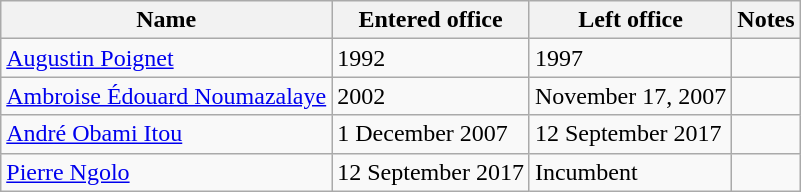<table class="wikitable">
<tr>
<th>Name</th>
<th>Entered office</th>
<th>Left office</th>
<th>Notes</th>
</tr>
<tr>
<td><a href='#'>Augustin Poignet</a></td>
<td>1992</td>
<td>1997</td>
<td></td>
</tr>
<tr>
<td><a href='#'>Ambroise Édouard Noumazalaye</a></td>
<td>2002</td>
<td>November 17, 2007</td>
<td></td>
</tr>
<tr>
<td><a href='#'>André Obami Itou</a></td>
<td>1 December 2007</td>
<td>12 September 2017</td>
<td></td>
</tr>
<tr>
<td><a href='#'>Pierre Ngolo</a></td>
<td>12 September 2017</td>
<td>Incumbent</td>
<td></td>
</tr>
</table>
